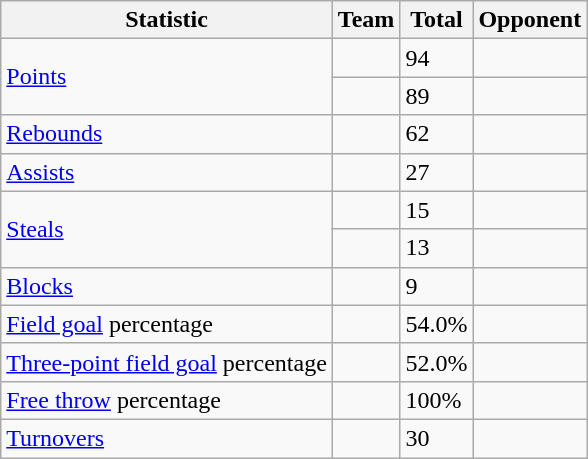<table class="wikitable">
<tr>
<th>Statistic</th>
<th>Team</th>
<th>Total</th>
<th>Opponent</th>
</tr>
<tr>
<td rowspan="2"><a href='#'>Points</a></td>
<td></td>
<td>94</td>
<td></td>
</tr>
<tr>
<td></td>
<td>89</td>
<td></td>
</tr>
<tr>
<td><a href='#'>Rebounds</a></td>
<td></td>
<td>62</td>
<td></td>
</tr>
<tr>
<td><a href='#'>Assists</a></td>
<td></td>
<td>27</td>
<td></td>
</tr>
<tr>
<td rowspan="2"><a href='#'>Steals</a></td>
<td></td>
<td>15</td>
<td></td>
</tr>
<tr>
<td></td>
<td>13</td>
<td></td>
</tr>
<tr>
<td><a href='#'>Blocks</a></td>
<td></td>
<td>9</td>
<td></td>
</tr>
<tr>
<td><a href='#'>Field goal</a> percentage</td>
<td></td>
<td>54.0%</td>
<td></td>
</tr>
<tr>
<td><a href='#'>Three-point field goal</a> percentage</td>
<td></td>
<td>52.0%</td>
<td></td>
</tr>
<tr>
<td><a href='#'>Free throw</a> percentage</td>
<td></td>
<td>100%</td>
<td></td>
</tr>
<tr>
<td><a href='#'>Turnovers</a></td>
<td></td>
<td>30</td>
<td></td>
</tr>
</table>
